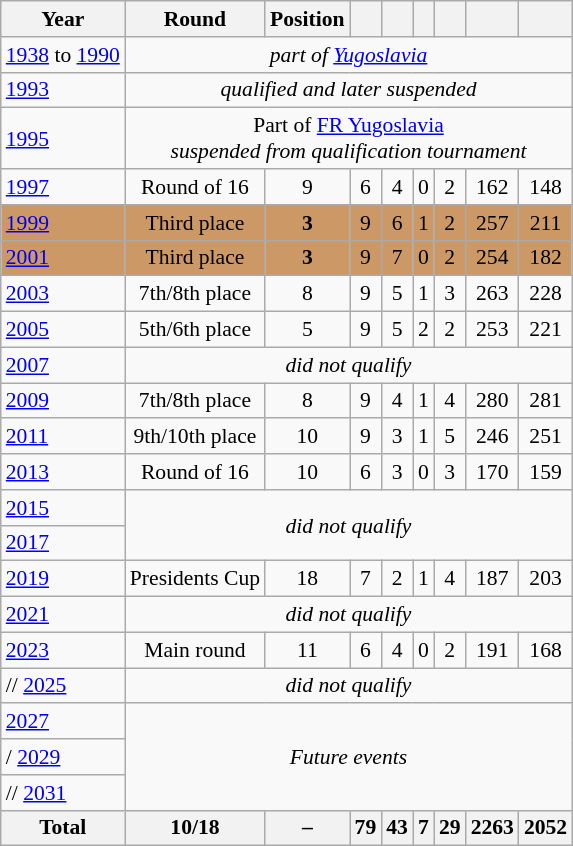<table class="wikitable" style="text-align: center; font-size:90%;">
<tr>
<th>Year</th>
<th>Round</th>
<th>Position</th>
<th></th>
<th></th>
<th></th>
<th></th>
<th></th>
<th></th>
</tr>
<tr>
<td style="text-align: left;"><a href='#'>1938</a> to <a href='#'>1990</a></td>
<td colspan=9><em>part of <a href='#'>Yugoslavia</a></em></td>
</tr>
<tr>
<td style="text-align: left;"> <a href='#'>1993</a></td>
<td colspan="8"><em>qualified and later suspended</em></td>
</tr>
<tr>
<td style="text-align: left;"> <a href='#'>1995</a></td>
<td colspan="8">Part of <a href='#'>FR Yugoslavia</a><br> <em>suspended from qualification tournament</em></td>
</tr>
<tr>
<td style="text-align: left;"> <a href='#'>1997</a></td>
<td>Round of 16</td>
<td>9</td>
<td>6</td>
<td>4</td>
<td>0</td>
<td>2</td>
<td>162</td>
<td>148</td>
</tr>
<tr style="background:#cc9966;">
<td style="text-align: left;"> <a href='#'>1999</a></td>
<td>Third place</td>
<td><strong>3</strong> </td>
<td>9</td>
<td>6</td>
<td>1</td>
<td>2</td>
<td>257</td>
<td>211</td>
</tr>
<tr style="background:#cc9966;">
<td style="text-align: left;"> <a href='#'>2001</a></td>
<td>Third place</td>
<td><strong>3</strong> </td>
<td>9</td>
<td>7</td>
<td>0</td>
<td>2</td>
<td>254</td>
<td>182</td>
</tr>
<tr>
<td style="text-align: left;"> <a href='#'>2003</a></td>
<td>7th/8th place</td>
<td>8</td>
<td>9</td>
<td>5</td>
<td>1</td>
<td>3</td>
<td>263</td>
<td>228</td>
</tr>
<tr>
<td style="text-align: left;"> <a href='#'>2005</a></td>
<td>5th/6th place</td>
<td>5</td>
<td>9</td>
<td>5</td>
<td>2</td>
<td>2</td>
<td>253</td>
<td>221</td>
</tr>
<tr>
<td style="text-align: left;"> <a href='#'>2007</a></td>
<td colspan="8"><em>did not qualify</em> <br></td>
</tr>
<tr>
<td style="text-align: left;"> <a href='#'>2009</a></td>
<td>7th/8th place</td>
<td>8</td>
<td>9</td>
<td>4</td>
<td>1</td>
<td>4</td>
<td>280</td>
<td>281</td>
</tr>
<tr>
<td style="text-align: left;"> <a href='#'>2011</a></td>
<td>9th/10th place</td>
<td>10</td>
<td>9</td>
<td>3</td>
<td>1</td>
<td>5</td>
<td>246</td>
<td>251</td>
</tr>
<tr>
<td style="text-align: left;"> <a href='#'>2013</a></td>
<td>Round of 16</td>
<td>10</td>
<td>6</td>
<td>3</td>
<td>0</td>
<td>3</td>
<td>170</td>
<td>159</td>
</tr>
<tr>
<td style="text-align: left;"> <a href='#'>2015</a></td>
<td rowspan=2 colspan="8"><em>did not qualify</em></td>
</tr>
<tr>
<td style="text-align: left;"> <a href='#'>2017</a></td>
</tr>
<tr>
<td style="text-align: left;">  <a href='#'>2019</a></td>
<td>Presidents Cup</td>
<td>18</td>
<td>7</td>
<td>2</td>
<td>1</td>
<td>4</td>
<td>187</td>
<td>203</td>
</tr>
<tr>
<td style="text-align: left;"> <a href='#'>2021</a></td>
<td colspan="8"><em>did not qualify</em></td>
</tr>
<tr>
<td style="text-align: left;">  <a href='#'>2023</a></td>
<td>Main round</td>
<td>11</td>
<td>6</td>
<td>4</td>
<td>0</td>
<td>2</td>
<td>191</td>
<td>168</td>
</tr>
<tr>
<td style="text-align: left;">// <a href='#'>2025</a></td>
<td colspan="8"><em>did not qualify</em></td>
</tr>
<tr>
<td style="text-align: left;"> <a href='#'>2027</a></td>
<td rowspan=3 colspan="8"><em>Future events</em></td>
</tr>
<tr>
<td style="text-align: left;">/ <a href='#'>2029</a></td>
</tr>
<tr>
<td style="text-align: left;">// <a href='#'>2031</a></td>
</tr>
<tr>
<th>Total</th>
<th>10/18</th>
<th>–</th>
<th>79</th>
<th>43</th>
<th>7</th>
<th>29</th>
<th>2263</th>
<th>2052</th>
</tr>
</table>
